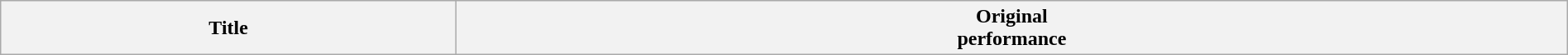<table class="wikitable" style="width:100%; margin:auto;">
<tr>
<th>Title</th>
<th>Original<br>performance<br>

</th>
</tr>
</table>
